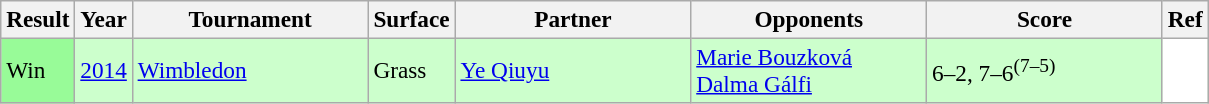<table class="sortable wikitable" style=font-size:97%>
<tr>
<th>Result</th>
<th>Year</th>
<th width=150>Tournament</th>
<th>Surface</th>
<th width=150>Partner</th>
<th width=150>Opponents</th>
<th width=150>Score</th>
<th>Ref</th>
</tr>
<tr bgcolor=CCFFCC>
<td style="background:#98fb98;">Win</td>
<td><a href='#'>2014</a></td>
<td><a href='#'>Wimbledon</a></td>
<td>Grass</td>
<td> <a href='#'>Ye Qiuyu</a></td>
<td> <a href='#'>Marie Bouzková</a> <br>  <a href='#'>Dalma Gálfi</a></td>
<td>6–2, 7–6<sup>(7–5)</sup></td>
<td style="text-align:center; background:white"></td>
</tr>
</table>
